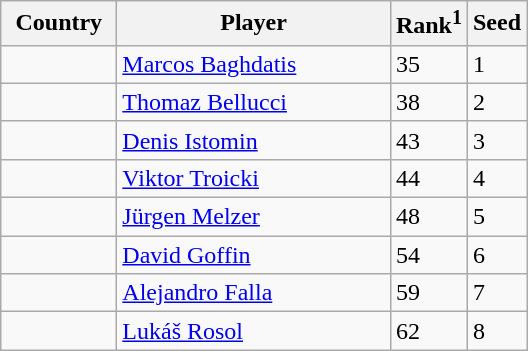<table class="sortable wikitable">
<tr>
<th width="70">Country</th>
<th width="175">Player</th>
<th>Rank<sup>1</sup></th>
<th>Seed</th>
</tr>
<tr>
<td></td>
<td><a href='#'>Marcos Baghdatis</a></td>
<td>35</td>
<td>1</td>
</tr>
<tr>
<td></td>
<td><a href='#'>Thomaz Bellucci</a></td>
<td>38</td>
<td>2</td>
</tr>
<tr>
<td></td>
<td><a href='#'>Denis Istomin</a></td>
<td>43</td>
<td>3</td>
</tr>
<tr>
<td></td>
<td><a href='#'>Viktor Troicki</a></td>
<td>44</td>
<td>4</td>
</tr>
<tr>
<td></td>
<td><a href='#'>Jürgen Melzer</a></td>
<td>48</td>
<td>5</td>
</tr>
<tr>
<td></td>
<td><a href='#'>David Goffin</a></td>
<td>54</td>
<td>6</td>
</tr>
<tr>
<td></td>
<td><a href='#'>Alejandro Falla</a></td>
<td>59</td>
<td>7</td>
</tr>
<tr>
<td></td>
<td><a href='#'>Lukáš Rosol</a></td>
<td>62</td>
<td>8</td>
</tr>
</table>
